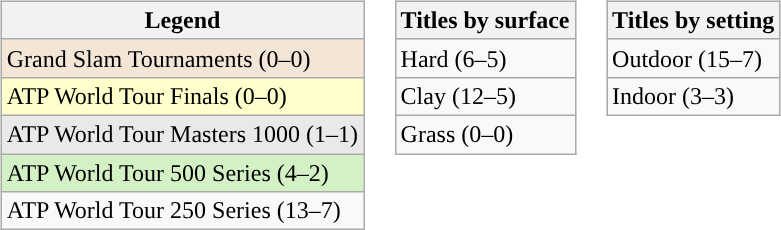<table>
<tr valign=top>
<td><br><table class="wikitable">
<tr>
<th>Legend</th>
</tr>
<tr bgcolor=f3e6d7>
<td>Grand Slam Tournaments (0–0)</td>
</tr>
<tr bgcolor=ffffcc>
<td>ATP World Tour Finals (0–0)</td>
</tr>
<tr bgcolor=e9e9e9>
<td>ATP World Tour Masters 1000 (1–1)</td>
</tr>
<tr bgcolor=d4f1c5>
<td>ATP World Tour 500 Series (4–2)</td>
</tr>
<tr>
<td>ATP World Tour 250 Series (13–7)</td>
</tr>
</table>
</td>
<td><br><table class="wikitable">
<tr>
<th>Titles by surface</th>
</tr>
<tr>
<td>Hard (6–5)</td>
</tr>
<tr>
<td>Clay (12–5)</td>
</tr>
<tr>
<td>Grass (0–0)</td>
</tr>
</table>
</td>
<td><br><table class="wikitable">
<tr>
<th>Titles by setting</th>
</tr>
<tr>
<td>Outdoor (15–7)</td>
</tr>
<tr>
<td>Indoor (3–3)</td>
</tr>
</table>
</td>
</tr>
</table>
